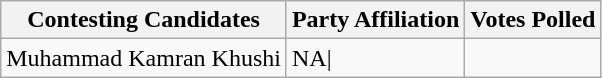<table class="wikitable sortable">
<tr>
<th>Contesting Candidates</th>
<th>Party Affiliation</th>
<th>Votes Polled</th>
</tr>
<tr>
<td>Muhammad Kamran Khushi</td>
<td PMLN>NA|</td>
</tr>
</table>
